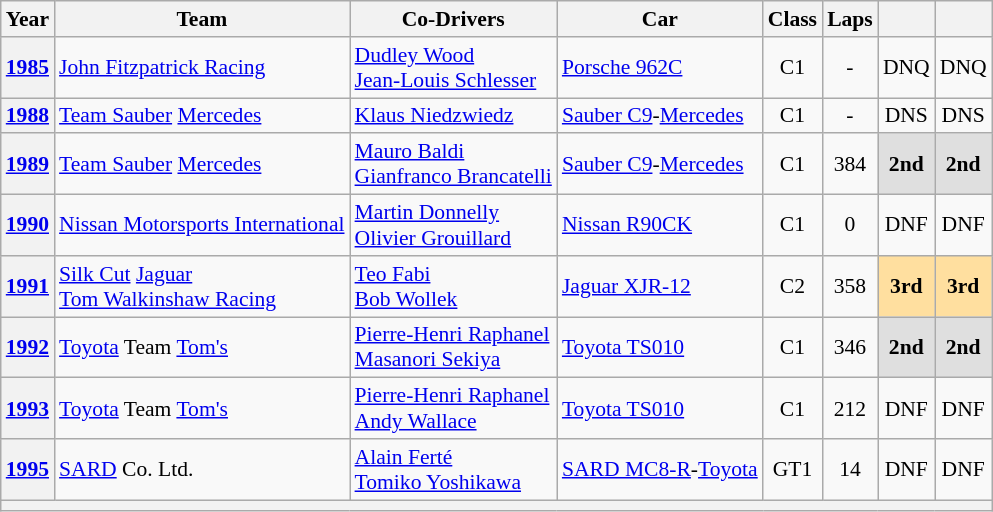<table class="wikitable" style="text-align:center; font-size:90%">
<tr>
<th>Year</th>
<th>Team</th>
<th>Co-Drivers</th>
<th>Car</th>
<th>Class</th>
<th>Laps</th>
<th></th>
<th></th>
</tr>
<tr>
<th><a href='#'>1985</a></th>
<td align="left" nowrap> <a href='#'>John Fitzpatrick Racing</a></td>
<td align="left" nowrap> <a href='#'>Dudley Wood</a><br> <a href='#'>Jean-Louis Schlesser</a></td>
<td align="left" nowrap><a href='#'>Porsche 962C</a></td>
<td>C1</td>
<td>-</td>
<td>DNQ</td>
<td>DNQ</td>
</tr>
<tr>
<th><a href='#'>1988</a></th>
<td align="left" nowrap> <a href='#'>Team Sauber</a> <a href='#'>Mercedes</a></td>
<td align="left" nowrap> <a href='#'>Klaus Niedzwiedz</a></td>
<td align="left" nowrap><a href='#'>Sauber C9</a>-<a href='#'>Mercedes</a></td>
<td>C1</td>
<td>-</td>
<td>DNS</td>
<td>DNS</td>
</tr>
<tr>
<th><a href='#'>1989</a></th>
<td align="left" nowrap> <a href='#'>Team Sauber</a> <a href='#'>Mercedes</a></td>
<td align="left" nowrap> <a href='#'>Mauro Baldi</a><br> <a href='#'>Gianfranco Brancatelli</a></td>
<td align="left" nowrap><a href='#'>Sauber C9</a>-<a href='#'>Mercedes</a></td>
<td>C1</td>
<td>384</td>
<td style="background:#dfdfdf;"><strong>2nd</strong></td>
<td style="background:#dfdfdf;"><strong>2nd</strong></td>
</tr>
<tr>
<th><a href='#'>1990</a></th>
<td align="left" nowrap> <a href='#'>Nissan Motorsports International</a></td>
<td align="left" nowrap> <a href='#'>Martin Donnelly</a><br> <a href='#'>Olivier Grouillard</a></td>
<td align="left" nowrap><a href='#'>Nissan R90CK</a></td>
<td>C1</td>
<td>0</td>
<td>DNF</td>
<td>DNF</td>
</tr>
<tr>
<th><a href='#'>1991</a></th>
<td align="left" nowrap> <a href='#'>Silk Cut</a> <a href='#'>Jaguar</a><br> <a href='#'>Tom Walkinshaw Racing</a></td>
<td align="left" nowrap> <a href='#'>Teo Fabi</a><br> <a href='#'>Bob Wollek</a></td>
<td align="left" nowrap><a href='#'>Jaguar XJR-12</a></td>
<td>C2</td>
<td>358</td>
<td style="background:#FFDF9F;"><strong>3rd</strong></td>
<td style="background:#FFDF9F;"><strong>3rd</strong></td>
</tr>
<tr>
<th><a href='#'>1992</a></th>
<td align="left" nowrap> <a href='#'>Toyota</a> Team <a href='#'>Tom's</a></td>
<td align="left" nowrap> <a href='#'>Pierre-Henri Raphanel</a><br> <a href='#'>Masanori Sekiya</a></td>
<td align="left" nowrap><a href='#'>Toyota TS010</a></td>
<td>C1</td>
<td>346</td>
<td style="background:#DFDFDF;"><strong>2nd</strong></td>
<td style="background:#DFDFDF;"><strong>2nd</strong></td>
</tr>
<tr>
<th><a href='#'>1993</a></th>
<td align="left" nowrap> <a href='#'>Toyota</a> Team <a href='#'>Tom's</a></td>
<td align="left" nowrap> <a href='#'>Pierre-Henri Raphanel</a><br> <a href='#'>Andy Wallace</a></td>
<td align="left" nowrap><a href='#'>Toyota TS010</a></td>
<td>C1</td>
<td>212</td>
<td>DNF</td>
<td>DNF</td>
</tr>
<tr>
<th><a href='#'>1995</a></th>
<td align="left" nowrap> <a href='#'>SARD</a> Co. Ltd.</td>
<td align="left" nowrap> <a href='#'>Alain Ferté</a><br> <a href='#'>Tomiko Yoshikawa</a></td>
<td align="left" nowrap><a href='#'>SARD MC8-R</a>-<a href='#'>Toyota</a></td>
<td>GT1</td>
<td>14</td>
<td>DNF</td>
<td>DNF</td>
</tr>
<tr>
<th colspan="8"></th>
</tr>
</table>
